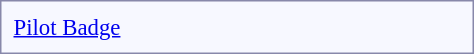<table style="border:1px solid #8888aa; background-color:#f7f8ff; padding:5px; font-size:95%; float: left; margin: 0px 12px 12px 0px; width:25%;">
<tr>
<td align="left"><a href='#'>Pilot Badge</a></td>
<td align="center"></td>
</tr>
</table>
